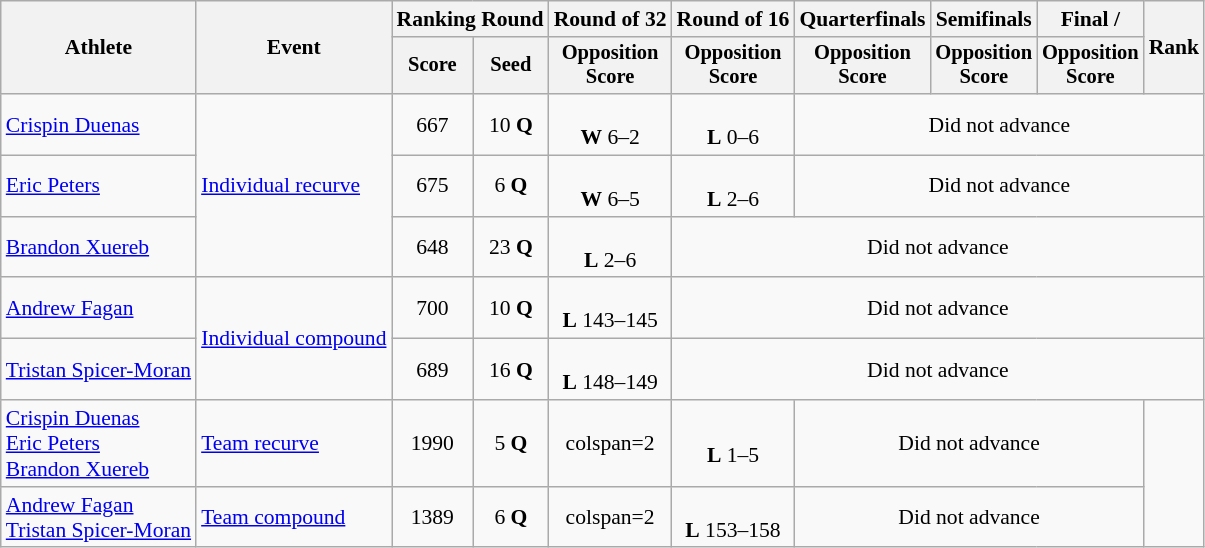<table class="wikitable" style="font-size:90%">
<tr>
<th rowspan=2>Athlete</th>
<th rowspan=2>Event</th>
<th colspan=2>Ranking Round</th>
<th>Round of 32</th>
<th>Round of 16</th>
<th>Quarterfinals</th>
<th>Semifinals</th>
<th>Final / </th>
<th rowspan=2>Rank</th>
</tr>
<tr style="font-size:95%">
<th>Score</th>
<th>Seed</th>
<th>Opposition<br>Score</th>
<th>Opposition<br>Score</th>
<th>Opposition<br>Score</th>
<th>Opposition<br>Score</th>
<th>Opposition<br>Score</th>
</tr>
<tr align=center>
<td align=left><a href='#'>Crispin Duenas</a></td>
<td align=left rowspan=3><a href='#'>Individual recurve</a></td>
<td>667</td>
<td>10 <strong>Q</strong></td>
<td><br><strong>W</strong> 6–2</td>
<td><br><strong>L</strong> 0–6</td>
<td colspan=4>Did not advance</td>
</tr>
<tr align=center>
<td align=left><a href='#'>Eric Peters</a></td>
<td>675</td>
<td>6 <strong>Q</strong></td>
<td><br><strong>W</strong> 6–5</td>
<td><br><strong>L</strong> 2–6</td>
<td colspan=4>Did not advance</td>
</tr>
<tr align=center>
<td align=left><a href='#'>Brandon Xuereb</a></td>
<td>648</td>
<td>23 <strong>Q</strong></td>
<td><br><strong>L</strong> 2–6</td>
<td colspan=5>Did not advance</td>
</tr>
<tr align=center>
<td align=left><a href='#'>Andrew Fagan</a></td>
<td align=left rowspan=2><a href='#'>Individual compound</a></td>
<td>700</td>
<td>10 <strong>Q</strong></td>
<td><br><strong>L</strong> 143–145</td>
<td colspan=5>Did not advance</td>
</tr>
<tr align=center>
<td align=left><a href='#'>Tristan Spicer-Moran</a></td>
<td>689</td>
<td>16 <strong>Q</strong></td>
<td><br><strong>L</strong> 148–149</td>
<td colspan=5>Did not advance</td>
</tr>
<tr align=center>
<td align=left><a href='#'>Crispin Duenas</a><br><a href='#'>Eric Peters</a><br><a href='#'>Brandon Xuereb</a></td>
<td align=left><a href='#'>Team recurve</a></td>
<td>1990</td>
<td>5 <strong>Q</strong></td>
<td>colspan=2 </td>
<td><br><strong>L</strong> 1–5</td>
<td colspan=3>Did not advance</td>
</tr>
<tr align=center>
<td align=left><a href='#'>Andrew Fagan</a><br><a href='#'>Tristan Spicer-Moran</a></td>
<td align=left><a href='#'>Team compound</a></td>
<td>1389</td>
<td>6 <strong>Q</strong></td>
<td>colspan=2 </td>
<td><br><strong>L</strong> 153–158</td>
<td colspan=3>Did not advance</td>
</tr>
</table>
